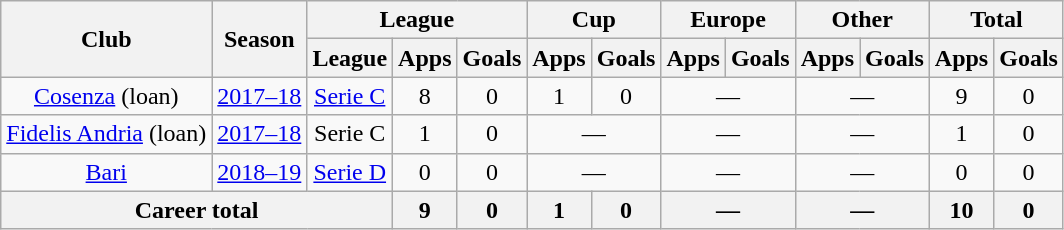<table class="wikitable" style="text-align: center;">
<tr>
<th rowspan="2">Club</th>
<th rowspan="2">Season</th>
<th colspan="3">League</th>
<th colspan="2">Cup</th>
<th colspan="2">Europe</th>
<th colspan="2">Other</th>
<th colspan="2">Total</th>
</tr>
<tr>
<th>League</th>
<th>Apps</th>
<th>Goals</th>
<th>Apps</th>
<th>Goals</th>
<th>Apps</th>
<th>Goals</th>
<th>Apps</th>
<th>Goals</th>
<th>Apps</th>
<th>Goals</th>
</tr>
<tr>
<td><a href='#'>Cosenza</a> (loan)</td>
<td><a href='#'>2017–18</a></td>
<td><a href='#'>Serie C</a></td>
<td>8</td>
<td>0</td>
<td>1</td>
<td>0</td>
<td colspan="2">—</td>
<td colspan="2">—</td>
<td>9</td>
<td>0</td>
</tr>
<tr>
<td><a href='#'>Fidelis Andria</a> (loan)</td>
<td><a href='#'>2017–18</a></td>
<td>Serie C</td>
<td>1</td>
<td>0</td>
<td colspan="2">—</td>
<td colspan="2">—</td>
<td colspan="2">—</td>
<td>1</td>
<td>0</td>
</tr>
<tr>
<td><a href='#'>Bari</a></td>
<td><a href='#'>2018–19</a></td>
<td><a href='#'>Serie D</a></td>
<td>0</td>
<td>0</td>
<td colspan="2">—</td>
<td colspan="2">—</td>
<td colspan="2">—</td>
<td>0</td>
<td>0</td>
</tr>
<tr>
<th colspan="3">Career total</th>
<th>9</th>
<th>0</th>
<th>1</th>
<th>0</th>
<th colspan="2">—</th>
<th colspan="2">—</th>
<th>10</th>
<th>0</th>
</tr>
</table>
